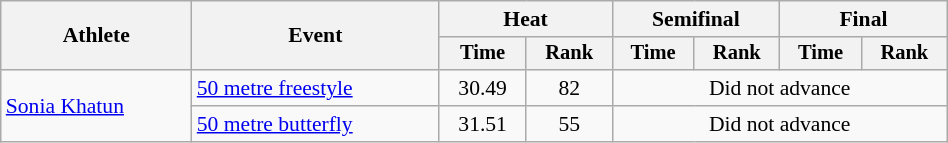<table class="wikitable" style="text-align:center; font-size:90%; width:50%;">
<tr>
<th rowspan="2">Athlete</th>
<th rowspan="2">Event</th>
<th colspan="2">Heat</th>
<th colspan="2">Semifinal</th>
<th colspan="2">Final</th>
</tr>
<tr style="font-size:95%">
<th>Time</th>
<th>Rank</th>
<th>Time</th>
<th>Rank</th>
<th>Time</th>
<th>Rank</th>
</tr>
<tr>
<td align=left rowspan=2><a href='#'>Sonia Khatun</a></td>
<td align=left><a href='#'>50 metre freestyle</a></td>
<td>30.49</td>
<td>82</td>
<td colspan=4>Did not advance</td>
</tr>
<tr>
<td align=left><a href='#'>50 metre butterfly</a></td>
<td>31.51</td>
<td>55</td>
<td colspan=4>Did not advance</td>
</tr>
</table>
